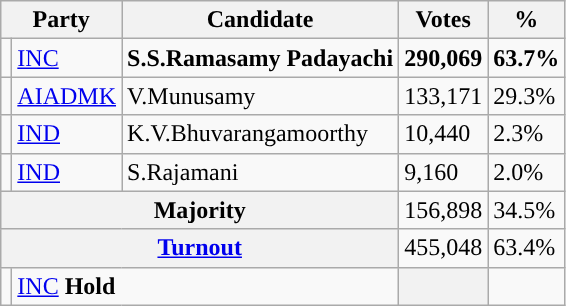<table class="wikitable">
<tr>
<th colspan="2">Party</th>
<th>Candidate</th>
<th>Votes</th>
<th>%</th>
</tr>
<tr>
<td></td>
<td><a href='#'>INC</a></td>
<td><strong>S.S.Ramasamy Padayachi</strong></td>
<td><strong>290,069</strong></td>
<td><strong>63.7%</strong></td>
</tr>
<tr>
<td></td>
<td><a href='#'>AIADMK</a></td>
<td>V.Munusamy</td>
<td>133,171</td>
<td>29.3%</td>
</tr>
<tr>
<td></td>
<td><a href='#'>IND</a></td>
<td>K.V.Bhuvarangamoorthy</td>
<td>10,440</td>
<td>2.3%</td>
</tr>
<tr>
<td></td>
<td><a href='#'>IND</a></td>
<td>S.Rajamani</td>
<td>9,160</td>
<td>2.0%</td>
</tr>
<tr>
<th colspan="3">Majority</th>
<td>156,898</td>
<td>34.5%</td>
</tr>
<tr>
<th colspan="3"><a href='#'>Turnout</a></th>
<td>455,048</td>
<td>63.4%</td>
</tr>
<tr>
<td></td>
<td colspan="2"><a href='#'>INC</a> <strong>Hold</strong></td>
<th></th>
<td></td>
</tr>
</table>
